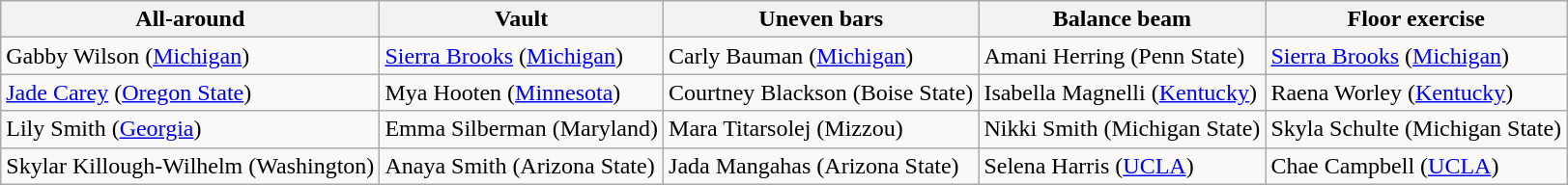<table class="wikitable sortable">
<tr>
<th>All-around</th>
<th>Vault</th>
<th>Uneven bars</th>
<th>Balance beam</th>
<th>Floor exercise</th>
</tr>
<tr>
<td>Gabby Wilson (<a href='#'>Michigan</a>)</td>
<td><a href='#'>Sierra Brooks</a> (<a href='#'>Michigan</a>)</td>
<td>Carly Bauman (<a href='#'>Michigan</a>)</td>
<td>Amani Herring (Penn State)</td>
<td><a href='#'>Sierra Brooks</a> (<a href='#'>Michigan</a>)</td>
</tr>
<tr>
<td><a href='#'>Jade Carey</a> (<a href='#'>Oregon State</a>)</td>
<td>Mya Hooten (<a href='#'>Minnesota</a>)</td>
<td>Courtney Blackson (Boise State)</td>
<td>Isabella Magnelli (<a href='#'>Kentucky</a>)</td>
<td>Raena Worley (<a href='#'>Kentucky</a>)</td>
</tr>
<tr>
<td>Lily Smith (<a href='#'>Georgia</a>)</td>
<td>Emma Silberman (Maryland)</td>
<td>Mara Titarsolej (Mizzou)</td>
<td>Nikki Smith (Michigan State)</td>
<td>Skyla Schulte (Michigan State)</td>
</tr>
<tr>
<td>Skylar Killough-Wilhelm (Washington)</td>
<td>Anaya Smith (Arizona State)</td>
<td>Jada Mangahas (Arizona State)</td>
<td>Selena Harris (<a href='#'>UCLA</a>)</td>
<td>Chae Campbell (<a href='#'>UCLA</a>)</td>
</tr>
</table>
